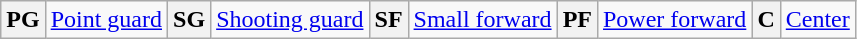<table class="wikitable plainrowheaders">
<tr>
<th scope="row">PG</th>
<td><a href='#'>Point guard</a></td>
<th scope="row">SG</th>
<td><a href='#'>Shooting guard</a></td>
<th scope="row">SF</th>
<td><a href='#'>Small forward</a></td>
<th scope="row">PF</th>
<td><a href='#'>Power forward</a></td>
<th scope="row">C</th>
<td><a href='#'>Center</a></td>
</tr>
</table>
